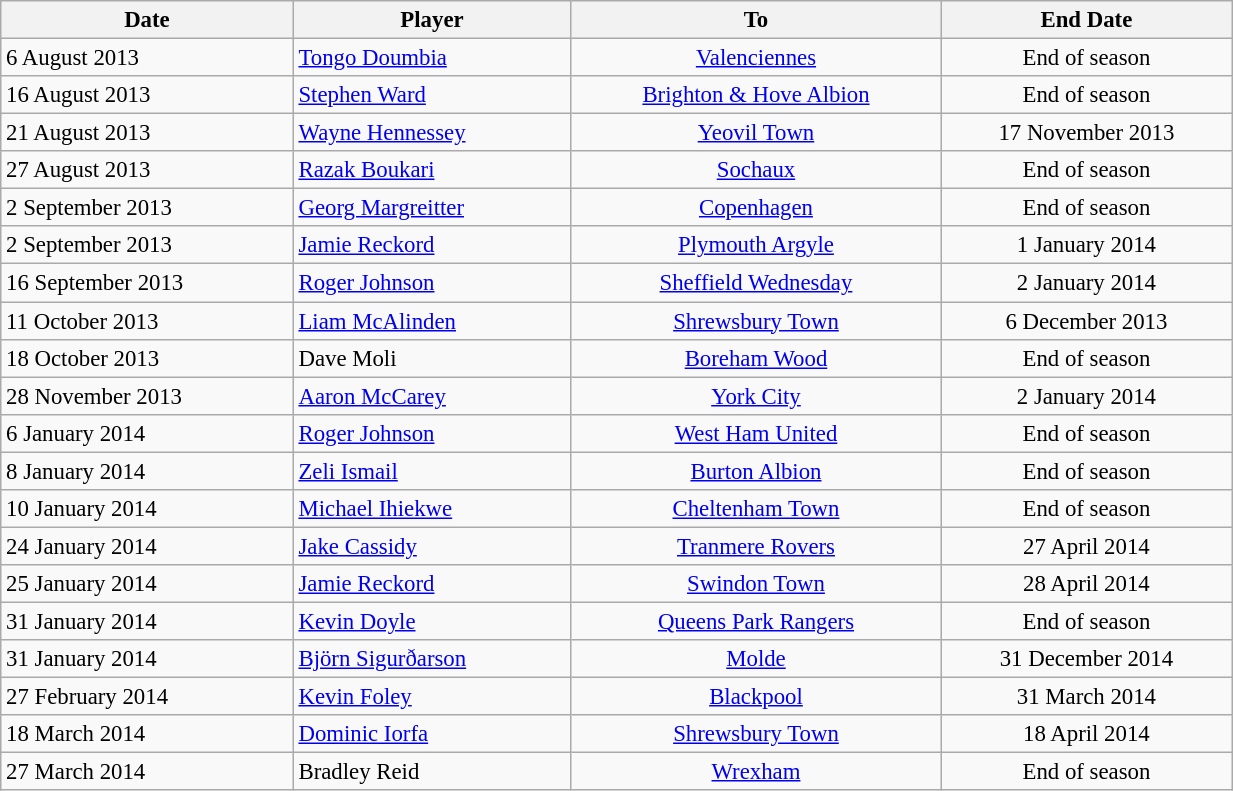<table class="wikitable" style="text-align:center; font-size:95%;width:65%; text-align:left">
<tr>
<th>Date</th>
<th>Player</th>
<th>To</th>
<th>End Date</th>
</tr>
<tr --->
<td>6 August 2013</td>
<td> <a href='#'>Tongo Doumbia</a></td>
<td style="text-align:center;"> <a href='#'>Valenciennes</a></td>
<td style="text-align:center;">End of season</td>
</tr>
<tr --->
<td>16 August 2013</td>
<td> <a href='#'>Stephen Ward</a></td>
<td style="text-align:center;"><a href='#'>Brighton & Hove Albion</a></td>
<td style="text-align:center;">End of season</td>
</tr>
<tr --->
<td>21 August 2013</td>
<td> <a href='#'>Wayne Hennessey</a></td>
<td style="text-align:center;"><a href='#'>Yeovil Town</a></td>
<td style="text-align:center;">17 November 2013</td>
</tr>
<tr --->
<td>27 August 2013</td>
<td> <a href='#'>Razak Boukari</a></td>
<td style="text-align:center;"> <a href='#'>Sochaux</a></td>
<td style="text-align:center;">End of season</td>
</tr>
<tr --->
<td>2 September 2013</td>
<td> <a href='#'>Georg Margreitter</a></td>
<td style="text-align:center;"> <a href='#'>Copenhagen</a></td>
<td style="text-align:center;">End of season</td>
</tr>
<tr --->
<td>2 September 2013</td>
<td> <a href='#'>Jamie Reckord</a></td>
<td style="text-align:center;"><a href='#'>Plymouth Argyle</a></td>
<td style="text-align:center;">1 January 2014</td>
</tr>
<tr --->
<td>16 September 2013</td>
<td> <a href='#'>Roger Johnson</a></td>
<td style="text-align:center;"><a href='#'>Sheffield Wednesday</a></td>
<td style="text-align:center;">2 January 2014</td>
</tr>
<tr --->
<td>11 October 2013</td>
<td> <a href='#'>Liam McAlinden</a></td>
<td style="text-align:center;"><a href='#'>Shrewsbury Town</a></td>
<td style="text-align:center;">6 December 2013</td>
</tr>
<tr --->
<td>18 October 2013</td>
<td> Dave Moli</td>
<td style="text-align:center;"><a href='#'>Boreham Wood</a></td>
<td style="text-align:center;">End of season</td>
</tr>
<tr --->
<td>28 November 2013</td>
<td> <a href='#'>Aaron McCarey</a></td>
<td style="text-align:center;"><a href='#'>York City</a></td>
<td style="text-align:center;">2 January 2014</td>
</tr>
<tr --->
<td>6 January 2014</td>
<td> <a href='#'>Roger Johnson</a></td>
<td style="text-align:center;"><a href='#'>West Ham United</a></td>
<td style="text-align:center;">End of season</td>
</tr>
<tr --->
<td>8 January 2014</td>
<td> <a href='#'>Zeli Ismail</a></td>
<td style="text-align:center;"><a href='#'>Burton Albion</a></td>
<td style="text-align:center;">End of season</td>
</tr>
<tr --->
<td>10 January 2014</td>
<td> <a href='#'>Michael Ihiekwe</a></td>
<td style="text-align:center;"><a href='#'>Cheltenham Town</a></td>
<td style="text-align:center;">End of season</td>
</tr>
<tr --->
<td>24 January 2014</td>
<td> <a href='#'>Jake Cassidy</a></td>
<td style="text-align:center;"><a href='#'>Tranmere Rovers</a></td>
<td style="text-align:center;">27 April 2014</td>
</tr>
<tr --->
<td>25 January 2014</td>
<td> <a href='#'>Jamie Reckord</a></td>
<td style="text-align:center;"><a href='#'>Swindon Town</a></td>
<td style="text-align:center;">28 April 2014</td>
</tr>
<tr --->
<td>31 January 2014</td>
<td> <a href='#'>Kevin Doyle</a></td>
<td style="text-align:center;"><a href='#'>Queens Park Rangers</a></td>
<td style="text-align:center;">End of season</td>
</tr>
<tr --->
<td>31 January 2014</td>
<td> <a href='#'>Björn Sigurðarson</a></td>
<td style="text-align:center;"> <a href='#'>Molde</a></td>
<td style="text-align:center;">31 December 2014</td>
</tr>
<tr --->
<td>27 February 2014</td>
<td> <a href='#'>Kevin Foley</a></td>
<td style="text-align:center;"><a href='#'>Blackpool</a></td>
<td style="text-align:center;">31 March 2014</td>
</tr>
<tr --->
<td>18 March 2014</td>
<td> <a href='#'>Dominic Iorfa</a></td>
<td style="text-align:center;"><a href='#'>Shrewsbury Town</a></td>
<td style="text-align:center;">18 April 2014</td>
</tr>
<tr --->
<td>27 March 2014</td>
<td> Bradley Reid</td>
<td style="text-align:center;"> <a href='#'>Wrexham</a></td>
<td style="text-align:center;">End of season</td>
</tr>
</table>
